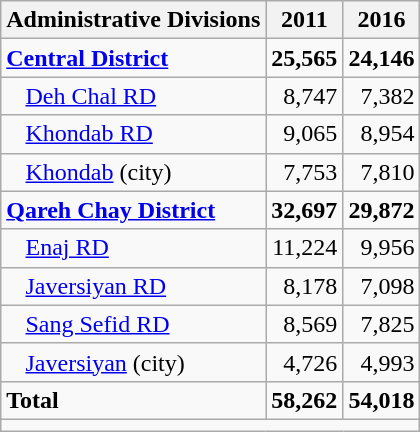<table class="wikitable">
<tr>
<th>Administrative Divisions</th>
<th>2011</th>
<th>2016</th>
</tr>
<tr>
<td><strong><a href='#'>Central District</a></strong></td>
<td style="text-align: right;"><strong>25,565</strong></td>
<td style="text-align: right;"><strong>24,146</strong></td>
</tr>
<tr>
<td style="padding-left: 1em;"><a href='#'>Deh Chal RD</a></td>
<td style="text-align: right;">8,747</td>
<td style="text-align: right;">7,382</td>
</tr>
<tr>
<td style="padding-left: 1em;"><a href='#'>Khondab RD</a></td>
<td style="text-align: right;">9,065</td>
<td style="text-align: right;">8,954</td>
</tr>
<tr>
<td style="padding-left: 1em;"><a href='#'>Khondab</a> (city)</td>
<td style="text-align: right;">7,753</td>
<td style="text-align: right;">7,810</td>
</tr>
<tr>
<td><strong><a href='#'>Qareh Chay District</a></strong></td>
<td style="text-align: right;"><strong>32,697</strong></td>
<td style="text-align: right;"><strong>29,872</strong></td>
</tr>
<tr>
<td style="padding-left: 1em;"><a href='#'>Enaj RD</a></td>
<td style="text-align: right;">11,224</td>
<td style="text-align: right;">9,956</td>
</tr>
<tr>
<td style="padding-left: 1em;"><a href='#'>Javersiyan RD</a></td>
<td style="text-align: right;">8,178</td>
<td style="text-align: right;">7,098</td>
</tr>
<tr>
<td style="padding-left: 1em;"><a href='#'>Sang Sefid RD</a></td>
<td style="text-align: right;">8,569</td>
<td style="text-align: right;">7,825</td>
</tr>
<tr>
<td style="padding-left: 1em;"><a href='#'>Javersiyan</a> (city)</td>
<td style="text-align: right;">4,726</td>
<td style="text-align: right;">4,993</td>
</tr>
<tr>
<td><strong>Total</strong></td>
<td style="text-align: right;"><strong>58,262</strong></td>
<td style="text-align: right;"><strong>54,018</strong></td>
</tr>
<tr>
<td colspan=3></td>
</tr>
</table>
